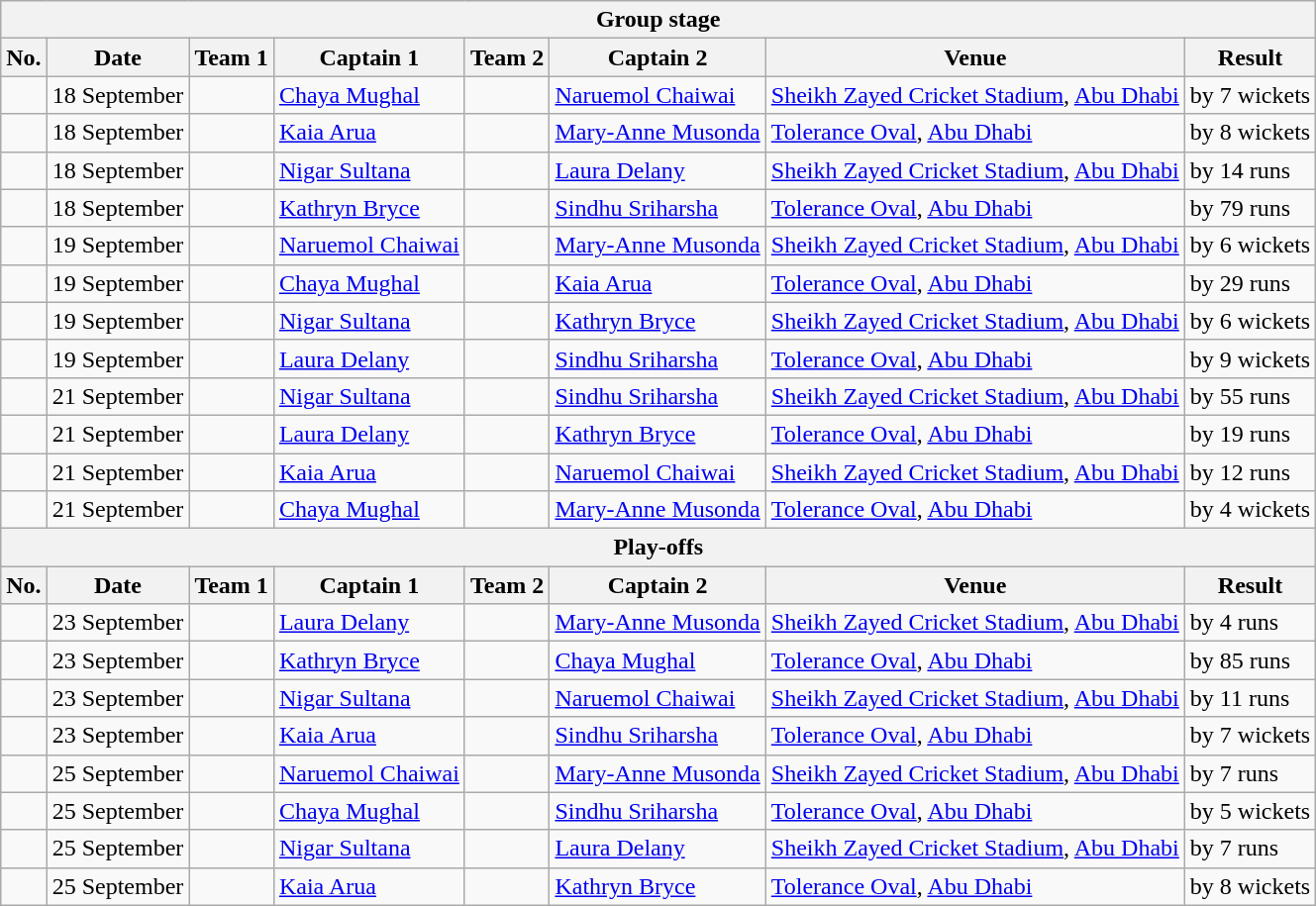<table class="wikitable">
<tr>
<th colspan="8">Group stage</th>
</tr>
<tr>
<th>No.</th>
<th>Date</th>
<th>Team 1</th>
<th>Captain 1</th>
<th>Team 2</th>
<th>Captain 2</th>
<th>Venue</th>
<th>Result</th>
</tr>
<tr>
<td></td>
<td>18 September</td>
<td></td>
<td><a href='#'>Chaya Mughal</a></td>
<td></td>
<td><a href='#'>Naruemol Chaiwai</a></td>
<td><a href='#'>Sheikh Zayed Cricket Stadium</a>, <a href='#'>Abu Dhabi</a></td>
<td> by 7 wickets</td>
</tr>
<tr>
<td></td>
<td>18 September</td>
<td></td>
<td><a href='#'>Kaia Arua</a></td>
<td></td>
<td><a href='#'>Mary-Anne Musonda</a></td>
<td><a href='#'>Tolerance Oval</a>, <a href='#'>Abu Dhabi</a></td>
<td> by 8 wickets</td>
</tr>
<tr>
<td></td>
<td>18 September</td>
<td></td>
<td><a href='#'>Nigar Sultana</a></td>
<td></td>
<td><a href='#'>Laura Delany</a></td>
<td><a href='#'>Sheikh Zayed Cricket Stadium</a>, <a href='#'>Abu Dhabi</a></td>
<td> by 14 runs</td>
</tr>
<tr>
<td></td>
<td>18 September</td>
<td></td>
<td><a href='#'>Kathryn Bryce</a></td>
<td></td>
<td><a href='#'>Sindhu Sriharsha</a></td>
<td><a href='#'>Tolerance Oval</a>, <a href='#'>Abu Dhabi</a></td>
<td> by 79 runs</td>
</tr>
<tr>
<td></td>
<td>19 September</td>
<td></td>
<td><a href='#'>Naruemol Chaiwai</a></td>
<td></td>
<td><a href='#'>Mary-Anne Musonda</a></td>
<td><a href='#'>Sheikh Zayed Cricket Stadium</a>, <a href='#'>Abu Dhabi</a></td>
<td> by 6 wickets</td>
</tr>
<tr>
<td></td>
<td>19 September</td>
<td></td>
<td><a href='#'>Chaya Mughal</a></td>
<td></td>
<td><a href='#'>Kaia Arua</a></td>
<td><a href='#'>Tolerance Oval</a>, <a href='#'>Abu Dhabi</a></td>
<td> by 29 runs</td>
</tr>
<tr>
<td></td>
<td>19 September</td>
<td></td>
<td><a href='#'>Nigar Sultana</a></td>
<td></td>
<td><a href='#'>Kathryn Bryce</a></td>
<td><a href='#'>Sheikh Zayed Cricket Stadium</a>, <a href='#'>Abu Dhabi</a></td>
<td> by 6 wickets</td>
</tr>
<tr>
<td></td>
<td>19 September</td>
<td></td>
<td><a href='#'>Laura Delany</a></td>
<td></td>
<td><a href='#'>Sindhu Sriharsha</a></td>
<td><a href='#'>Tolerance Oval</a>, <a href='#'>Abu Dhabi</a></td>
<td> by 9 wickets</td>
</tr>
<tr>
<td></td>
<td>21 September</td>
<td></td>
<td><a href='#'>Nigar Sultana</a></td>
<td></td>
<td><a href='#'>Sindhu Sriharsha</a></td>
<td><a href='#'>Sheikh Zayed Cricket Stadium</a>, <a href='#'>Abu Dhabi</a></td>
<td> by 55 runs</td>
</tr>
<tr>
<td></td>
<td>21 September</td>
<td></td>
<td><a href='#'>Laura Delany</a></td>
<td></td>
<td><a href='#'>Kathryn Bryce</a></td>
<td><a href='#'>Tolerance Oval</a>, <a href='#'>Abu Dhabi</a></td>
<td> by 19 runs</td>
</tr>
<tr>
<td></td>
<td>21 September</td>
<td></td>
<td><a href='#'>Kaia Arua</a></td>
<td></td>
<td><a href='#'>Naruemol Chaiwai</a></td>
<td><a href='#'>Sheikh Zayed Cricket Stadium</a>, <a href='#'>Abu Dhabi</a></td>
<td> by 12 runs</td>
</tr>
<tr>
<td></td>
<td>21 September</td>
<td></td>
<td><a href='#'>Chaya Mughal</a></td>
<td></td>
<td><a href='#'>Mary-Anne Musonda</a></td>
<td><a href='#'>Tolerance Oval</a>, <a href='#'>Abu Dhabi</a></td>
<td> by 4 wickets</td>
</tr>
<tr>
<th colspan="8">Play-offs</th>
</tr>
<tr>
<th>No.</th>
<th>Date</th>
<th>Team 1</th>
<th>Captain 1</th>
<th>Team 2</th>
<th>Captain 2</th>
<th>Venue</th>
<th>Result</th>
</tr>
<tr>
<td></td>
<td>23 September</td>
<td></td>
<td><a href='#'>Laura Delany</a></td>
<td></td>
<td><a href='#'>Mary-Anne Musonda</a></td>
<td><a href='#'>Sheikh Zayed Cricket Stadium</a>, <a href='#'>Abu Dhabi</a></td>
<td> by 4 runs</td>
</tr>
<tr>
<td></td>
<td>23 September</td>
<td></td>
<td><a href='#'>Kathryn Bryce</a></td>
<td></td>
<td><a href='#'>Chaya Mughal</a></td>
<td><a href='#'>Tolerance Oval</a>, <a href='#'>Abu Dhabi</a></td>
<td> by 85 runs</td>
</tr>
<tr>
<td></td>
<td>23 September</td>
<td></td>
<td><a href='#'>Nigar Sultana</a></td>
<td></td>
<td><a href='#'>Naruemol Chaiwai</a></td>
<td><a href='#'>Sheikh Zayed Cricket Stadium</a>, <a href='#'>Abu Dhabi</a></td>
<td> by 11 runs</td>
</tr>
<tr>
<td></td>
<td>23 September</td>
<td></td>
<td><a href='#'>Kaia Arua</a></td>
<td></td>
<td><a href='#'>Sindhu Sriharsha</a></td>
<td><a href='#'>Tolerance Oval</a>, <a href='#'>Abu Dhabi</a></td>
<td> by 7 wickets</td>
</tr>
<tr>
<td></td>
<td>25 September</td>
<td></td>
<td><a href='#'>Naruemol Chaiwai</a></td>
<td></td>
<td><a href='#'>Mary-Anne Musonda</a></td>
<td><a href='#'>Sheikh Zayed Cricket Stadium</a>, <a href='#'>Abu Dhabi</a></td>
<td> by 7 runs</td>
</tr>
<tr>
<td></td>
<td>25 September</td>
<td></td>
<td><a href='#'>Chaya Mughal</a></td>
<td></td>
<td><a href='#'>Sindhu Sriharsha</a></td>
<td><a href='#'>Tolerance Oval</a>, <a href='#'>Abu Dhabi</a></td>
<td> by 5 wickets</td>
</tr>
<tr>
<td></td>
<td>25 September</td>
<td></td>
<td><a href='#'>Nigar Sultana</a></td>
<td></td>
<td><a href='#'>Laura Delany</a></td>
<td><a href='#'>Sheikh Zayed Cricket Stadium</a>, <a href='#'>Abu Dhabi</a></td>
<td> by 7 runs</td>
</tr>
<tr>
<td></td>
<td>25 September</td>
<td></td>
<td><a href='#'>Kaia Arua</a></td>
<td></td>
<td><a href='#'>Kathryn Bryce</a></td>
<td><a href='#'>Tolerance Oval</a>, <a href='#'>Abu Dhabi</a></td>
<td> by 8 wickets</td>
</tr>
</table>
